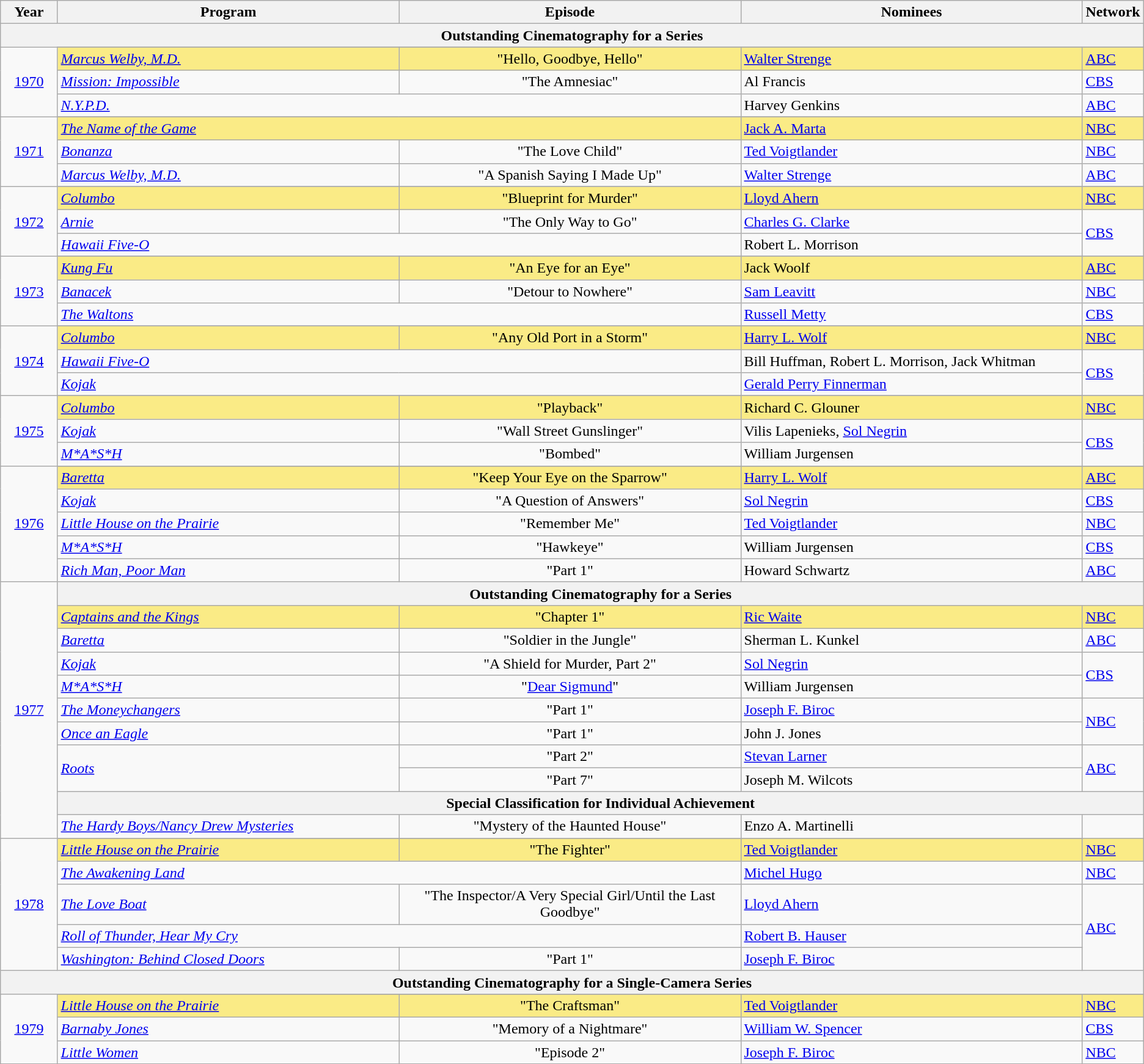<table class="wikitable">
<tr>
<th width="5%">Year</th>
<th width="30%">Program</th>
<th width="30%">Episode</th>
<th width="30%">Nominees</th>
<th width="5%">Network</th>
</tr>
<tr>
<th colspan="5">Outstanding Cinematography for a Series</th>
</tr>
<tr>
<td rowspan="4" align=center><a href='#'>1970</a><br></td>
</tr>
<tr style="background:#FAEB86;">
<td><em><a href='#'>Marcus Welby, M.D.</a></em></td>
<td align=center>"Hello, Goodbye, Hello"</td>
<td><a href='#'>Walter Strenge</a></td>
<td><a href='#'>ABC</a></td>
</tr>
<tr>
<td><em><a href='#'>Mission: Impossible</a></em></td>
<td align=center>"The Amnesiac"</td>
<td>Al Francis</td>
<td><a href='#'>CBS</a></td>
</tr>
<tr>
<td colspan=2><em><a href='#'>N.Y.P.D.</a></em></td>
<td>Harvey Genkins</td>
<td><a href='#'>ABC</a></td>
</tr>
<tr>
<td rowspan="4" align=center><a href='#'>1971</a><br></td>
</tr>
<tr style="background:#FAEB86;">
<td colspan=2><em><a href='#'>The Name of the Game</a></em></td>
<td><a href='#'>Jack A. Marta</a></td>
<td><a href='#'>NBC</a></td>
</tr>
<tr>
<td><em><a href='#'>Bonanza</a></em></td>
<td align=center>"The Love Child"</td>
<td><a href='#'>Ted Voigtlander</a></td>
<td><a href='#'>NBC</a></td>
</tr>
<tr>
<td><em><a href='#'>Marcus Welby, M.D.</a></em></td>
<td align=center>"A Spanish Saying I Made Up"</td>
<td><a href='#'>Walter Strenge</a></td>
<td><a href='#'>ABC</a></td>
</tr>
<tr>
<td rowspan="4" align=center><a href='#'>1972</a><br></td>
</tr>
<tr style="background:#FAEB86;">
<td><em><a href='#'>Columbo</a></em></td>
<td align=center>"Blueprint for Murder"</td>
<td><a href='#'>Lloyd Ahern</a></td>
<td><a href='#'>NBC</a></td>
</tr>
<tr>
<td><em><a href='#'>Arnie</a></em></td>
<td align=center>"The Only Way to Go"</td>
<td><a href='#'>Charles G. Clarke</a></td>
<td rowspan=2><a href='#'>CBS</a></td>
</tr>
<tr>
<td colspan=2><em><a href='#'>Hawaii Five-O</a></em></td>
<td>Robert L. Morrison</td>
</tr>
<tr>
<td rowspan="4" align=center><a href='#'>1973</a><br></td>
</tr>
<tr style="background:#FAEB86;">
<td><em><a href='#'>Kung Fu</a></em></td>
<td align=center>"An Eye for an Eye"</td>
<td>Jack Woolf</td>
<td><a href='#'>ABC</a></td>
</tr>
<tr>
<td><em><a href='#'>Banacek</a></em></td>
<td align=center>"Detour to Nowhere"</td>
<td><a href='#'>Sam Leavitt</a></td>
<td><a href='#'>NBC</a></td>
</tr>
<tr>
<td colspan=2><em><a href='#'>The Waltons</a></em></td>
<td><a href='#'>Russell Metty</a></td>
<td><a href='#'>CBS</a></td>
</tr>
<tr>
<td rowspan="4" align=center><a href='#'>1974</a><br></td>
</tr>
<tr style="background:#FAEB86;">
<td><em><a href='#'>Columbo</a></em></td>
<td align=center>"Any Old Port in a Storm"</td>
<td><a href='#'>Harry L. Wolf</a></td>
<td><a href='#'>NBC</a></td>
</tr>
<tr>
<td colspan=2><em><a href='#'>Hawaii Five-O</a></em></td>
<td>Bill Huffman, Robert L. Morrison, Jack Whitman</td>
<td rowspan=2><a href='#'>CBS</a></td>
</tr>
<tr>
<td colspan=2><em><a href='#'>Kojak</a></em></td>
<td><a href='#'>Gerald Perry Finnerman</a></td>
</tr>
<tr>
<td rowspan="4" align=center><a href='#'>1975</a><br></td>
</tr>
<tr style="background:#FAEB86;">
<td><em><a href='#'>Columbo</a></em></td>
<td align=center>"Playback"</td>
<td>Richard C. Glouner</td>
<td><a href='#'>NBC</a></td>
</tr>
<tr>
<td><em><a href='#'>Kojak</a></em></td>
<td align=center>"Wall Street Gunslinger"</td>
<td>Vilis Lapenieks, <a href='#'>Sol Negrin</a></td>
<td rowspan=2><a href='#'>CBS</a></td>
</tr>
<tr>
<td><em><a href='#'>M*A*S*H</a></em></td>
<td align=center>"Bombed"</td>
<td>William Jurgensen</td>
</tr>
<tr>
<td rowspan="6" align=center><a href='#'>1976</a><br></td>
</tr>
<tr style="background:#FAEB86;">
<td><em><a href='#'>Baretta</a></em></td>
<td align=center>"Keep Your Eye on the Sparrow"</td>
<td><a href='#'>Harry L. Wolf</a></td>
<td><a href='#'>ABC</a></td>
</tr>
<tr>
<td><em><a href='#'>Kojak</a></em></td>
<td align=center>"A Question of Answers"</td>
<td><a href='#'>Sol Negrin</a></td>
<td><a href='#'>CBS</a></td>
</tr>
<tr>
<td><em><a href='#'>Little House on the Prairie</a></em></td>
<td align=center>"Remember Me"</td>
<td><a href='#'>Ted Voigtlander</a></td>
<td><a href='#'>NBC</a></td>
</tr>
<tr>
<td><em><a href='#'>M*A*S*H</a></em></td>
<td align=center>"Hawkeye"</td>
<td>William Jurgensen</td>
<td><a href='#'>CBS</a></td>
</tr>
<tr>
<td><em><a href='#'>Rich Man, Poor Man</a></em></td>
<td align=center>"Part 1"</td>
<td>Howard Schwartz</td>
<td><a href='#'>ABC</a></td>
</tr>
<tr>
<td rowspan="11" align=center><a href='#'>1977</a></td>
<th colspan="4">Outstanding Cinematography for a Series</th>
</tr>
<tr style="background:#FAEB86;">
<td><em><a href='#'>Captains and the Kings</a></em></td>
<td align=center>"Chapter 1"</td>
<td><a href='#'>Ric Waite</a></td>
<td><a href='#'>NBC</a></td>
</tr>
<tr>
<td><em><a href='#'>Baretta</a></em></td>
<td align=center>"Soldier in the Jungle"</td>
<td>Sherman L. Kunkel</td>
<td><a href='#'>ABC</a></td>
</tr>
<tr>
<td><em><a href='#'>Kojak</a></em></td>
<td align=center>"A Shield for Murder, Part 2"</td>
<td><a href='#'>Sol Negrin</a></td>
<td rowspan=2><a href='#'>CBS</a></td>
</tr>
<tr>
<td><em><a href='#'>M*A*S*H</a></em></td>
<td align=center>"<a href='#'>Dear Sigmund</a>"</td>
<td>William Jurgensen</td>
</tr>
<tr>
<td><em><a href='#'>The Moneychangers</a></em></td>
<td align=center>"Part 1"</td>
<td><a href='#'>Joseph F. Biroc</a></td>
<td rowspan=2><a href='#'>NBC</a></td>
</tr>
<tr>
<td><em><a href='#'>Once an Eagle</a></em></td>
<td align=center>"Part 1"</td>
<td>John J. Jones</td>
</tr>
<tr>
<td rowspan=2><em><a href='#'>Roots</a></em></td>
<td align=center>"Part 2"</td>
<td><a href='#'>Stevan Larner</a></td>
<td rowspan=2><a href='#'>ABC</a></td>
</tr>
<tr>
<td align=center>"Part 7"</td>
<td>Joseph M. Wilcots</td>
</tr>
<tr>
<th colspan="4">Special Classification for Individual Achievement</th>
</tr>
<tr>
<td><em><a href='#'>The Hardy Boys/Nancy Drew Mysteries</a></em></td>
<td align=center>"Mystery of the Haunted House"</td>
<td>Enzo A. Martinelli</td>
</tr>
<tr>
<td rowspan="6" align=center><a href='#'>1978</a><br></td>
</tr>
<tr style="background:#FAEB86;">
<td><em><a href='#'>Little House on the Prairie</a></em></td>
<td align=center>"The Fighter"</td>
<td><a href='#'>Ted Voigtlander</a></td>
<td><a href='#'>NBC</a></td>
</tr>
<tr>
<td colspan=2><em><a href='#'>The Awakening Land</a></em></td>
<td><a href='#'>Michel Hugo</a></td>
<td><a href='#'>NBC</a></td>
</tr>
<tr>
<td><em><a href='#'>The Love Boat</a></em></td>
<td align=center>"The Inspector/A Very Special Girl/Until the Last Goodbye"</td>
<td><a href='#'>Lloyd Ahern</a></td>
<td rowspan=3><a href='#'>ABC</a></td>
</tr>
<tr>
<td colspan=2><em><a href='#'>Roll of Thunder, Hear My Cry</a></em></td>
<td><a href='#'>Robert B. Hauser</a></td>
</tr>
<tr>
<td><em><a href='#'>Washington: Behind Closed Doors</a></em></td>
<td align=center>"Part 1"</td>
<td><a href='#'>Joseph F. Biroc</a></td>
</tr>
<tr>
<th colspan="5">Outstanding Cinematography for a Single-Camera Series</th>
</tr>
<tr>
<td rowspan="4" align=center><a href='#'>1979</a><br></td>
</tr>
<tr style="background:#FAEB86;">
<td><em><a href='#'>Little House on the Prairie</a></em></td>
<td align=center>"The Craftsman"</td>
<td><a href='#'>Ted Voigtlander</a></td>
<td><a href='#'>NBC</a></td>
</tr>
<tr>
<td><em><a href='#'>Barnaby Jones</a></em></td>
<td align=center>"Memory of a Nightmare"</td>
<td><a href='#'>William W. Spencer</a></td>
<td><a href='#'>CBS</a></td>
</tr>
<tr>
<td><em><a href='#'>Little Women</a></em></td>
<td align=center>"Episode 2"</td>
<td><a href='#'>Joseph F. Biroc</a></td>
<td><a href='#'>NBC</a></td>
</tr>
<tr>
</tr>
</table>
